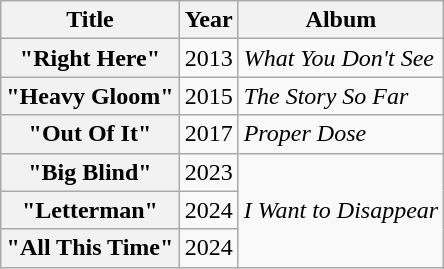<table class="wikitable plainrowheaders" style="text-align:center;">
<tr>
<th scope=col>Title</th>
<th scope=col>Year</th>
<th scope=col>Album</th>
</tr>
<tr>
<th scope="row">"Right Here"</th>
<td>2013</td>
<td style="text-align:left;"><em>What You Don't See</em></td>
</tr>
<tr>
<th scope="row">"Heavy Gloom"</th>
<td>2015</td>
<td style="text-align:left;"><em>The Story So Far</em></td>
</tr>
<tr>
<th scope="row">"Out Of It"</th>
<td>2017</td>
<td style="text-align:left;"><em>Proper Dose</em></td>
</tr>
<tr>
<th scope="row">"Big Blind"</th>
<td>2023</td>
<td rowspan="3" style="text-align:left;"><em>I Want to Disappear</em></td>
</tr>
<tr>
<th scope="row">"Letterman"</th>
<td>2024</td>
</tr>
<tr>
<th>"All This Time"</th>
<td>2024</td>
</tr>
</table>
